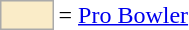<table>
<tr>
<td style="background-color:#faecc8; border:1px solid #aaaaaa; width:2em;"></td>
<td>= <a href='#'>Pro Bowler</a></td>
</tr>
</table>
